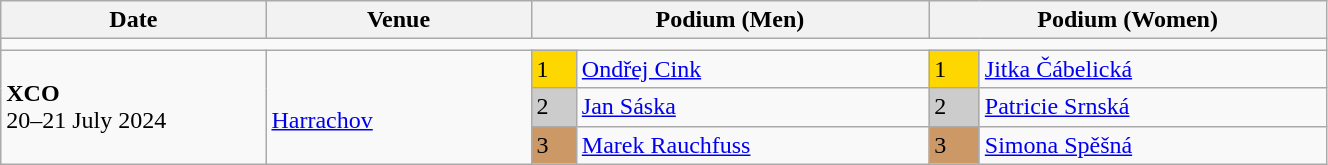<table class="wikitable" width=70%>
<tr>
<th>Date</th>
<th width=20%>Venue</th>
<th colspan=2 width=30%>Podium (Men)</th>
<th colspan=2 width=30%>Podium (Women)</th>
</tr>
<tr>
<td colspan=6></td>
</tr>
<tr>
<td rowspan=3><strong>XCO</strong> <br> 20–21 July 2024</td>
<td rowspan=3><br><a href='#'>Harrachov</a></td>
<td bgcolor=FFD700>1</td>
<td><a href='#'>Ondřej Cink</a></td>
<td bgcolor=FFD700>1</td>
<td><a href='#'>Jitka Čábelická</a></td>
</tr>
<tr>
<td bgcolor=CCCCCC>2</td>
<td><a href='#'>Jan Sáska</a></td>
<td bgcolor=CCCCCC>2</td>
<td><a href='#'>Patricie Srnská</a></td>
</tr>
<tr>
<td bgcolor=CC9966>3</td>
<td><a href='#'>Marek Rauchfuss</a></td>
<td bgcolor=CC9966>3</td>
<td><a href='#'>Simona Spěšná</a></td>
</tr>
</table>
